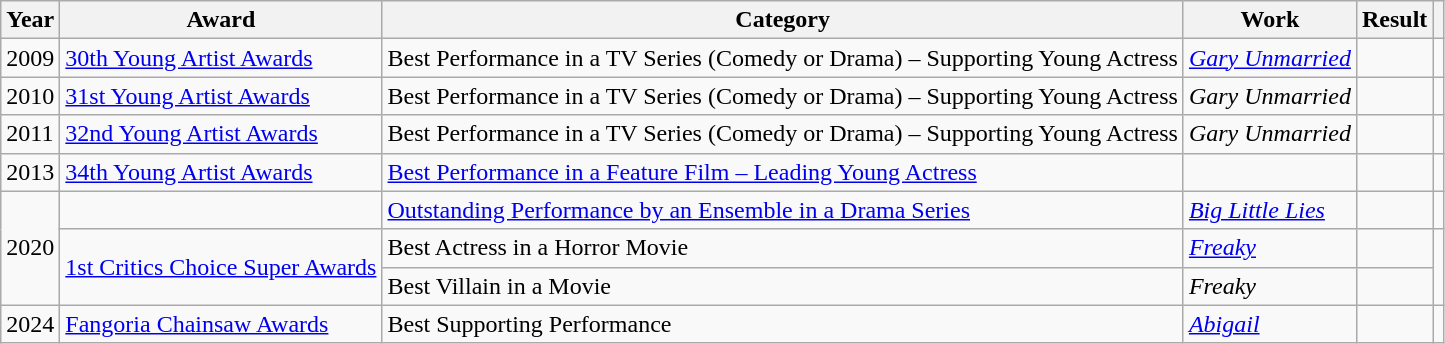<table class="wikitable sortable">
<tr>
<th>Year</th>
<th>Award</th>
<th>Category</th>
<th>Work</th>
<th>Result</th>
<th class="unsortable"></th>
</tr>
<tr>
<td>2009</td>
<td><a href='#'>30th Young Artist Awards</a></td>
<td>Best Performance in a TV Series (Comedy or Drama) – Supporting Young Actress</td>
<td><em><a href='#'>Gary Unmarried</a></em></td>
<td></td>
<td><div></div></td>
</tr>
<tr>
<td>2010</td>
<td><a href='#'>31st Young Artist Awards</a></td>
<td>Best Performance in a TV Series (Comedy or Drama) – Supporting Young Actress</td>
<td><em>Gary Unmarried</em></td>
<td></td>
<td><div></div></td>
</tr>
<tr>
<td>2011</td>
<td><a href='#'>32nd Young Artist Awards</a></td>
<td>Best Performance in a TV Series (Comedy or Drama) – Supporting Young Actress</td>
<td><em>Gary Unmarried</em></td>
<td></td>
<td><div></div></td>
</tr>
<tr>
<td>2013</td>
<td><a href='#'>34th Young Artist Awards</a></td>
<td><a href='#'>Best Performance in a Feature Film – Leading Young Actress</a></td>
<td></td>
<td></td>
<td><div></div></td>
</tr>
<tr>
<td rowspan="3">2020</td>
<td></td>
<td><a href='#'>Outstanding Performance by an Ensemble in a Drama Series</a></td>
<td><em><a href='#'>Big Little Lies</a></em></td>
<td></td>
<td><div></div></td>
</tr>
<tr>
<td rowspan="2"><a href='#'>1st Critics Choice Super Awards</a></td>
<td>Best Actress in a Horror Movie</td>
<td><em><a href='#'>Freaky</a></em></td>
<td></td>
<td rowspan="2"><div></div></td>
</tr>
<tr>
<td>Best Villain in a Movie</td>
<td><em>Freaky</em></td>
<td></td>
</tr>
<tr>
<td>2024</td>
<td><a href='#'>Fangoria Chainsaw Awards</a></td>
<td>Best Supporting Performance</td>
<td><em><a href='#'>Abigail</a></em></td>
<td></td>
<td><div></div></td>
</tr>
</table>
